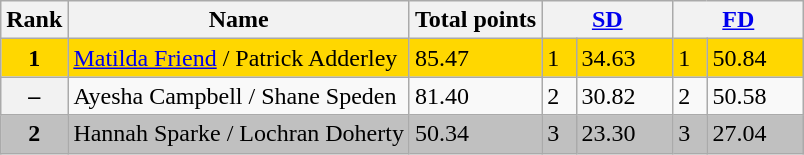<table class="wikitable sortable">
<tr>
<th>Rank</th>
<th>Name</th>
<th>Total points</th>
<th colspan="2" width="80px"><a href='#'>SD</a></th>
<th colspan="2" width="80px"><a href='#'>FD</a></th>
</tr>
<tr bgcolor="gold">
<td align="center"><strong>1</strong></td>
<td><a href='#'>Matilda Friend</a> / Patrick Adderley</td>
<td>85.47</td>
<td>1</td>
<td>34.63</td>
<td>1</td>
<td>50.84</td>
</tr>
<tr>
<th>–</th>
<td> Ayesha Campbell / Shane Speden</td>
<td>81.40</td>
<td>2</td>
<td>30.82</td>
<td>2</td>
<td>50.58</td>
</tr>
<tr bgcolor="silver">
<td align="center"><strong>2</strong></td>
<td>Hannah Sparke / Lochran Doherty</td>
<td>50.34</td>
<td>3</td>
<td>23.30</td>
<td>3</td>
<td>27.04</td>
</tr>
</table>
